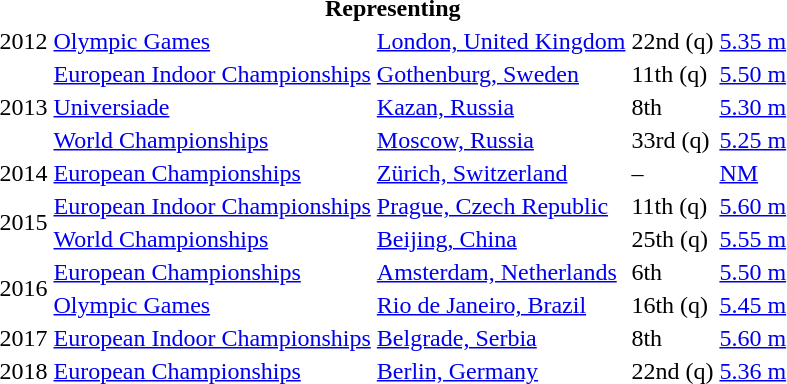<table>
<tr>
<th colspan="5">Representing </th>
</tr>
<tr>
<td>2012</td>
<td><a href='#'>Olympic Games</a></td>
<td><a href='#'>London, United Kingdom</a></td>
<td>22nd (q)</td>
<td><a href='#'>5.35 m</a></td>
</tr>
<tr>
<td rowspan=3>2013</td>
<td><a href='#'>European Indoor Championships</a></td>
<td><a href='#'>Gothenburg, Sweden</a></td>
<td>11th (q)</td>
<td><a href='#'>5.50 m</a></td>
</tr>
<tr>
<td><a href='#'>Universiade</a></td>
<td><a href='#'>Kazan, Russia</a></td>
<td>8th</td>
<td><a href='#'>5.30 m</a></td>
</tr>
<tr>
<td><a href='#'>World Championships</a></td>
<td><a href='#'>Moscow, Russia</a></td>
<td>33rd (q)</td>
<td><a href='#'>5.25 m</a></td>
</tr>
<tr>
<td>2014</td>
<td><a href='#'>European Championships</a></td>
<td><a href='#'>Zürich, Switzerland</a></td>
<td>–</td>
<td><a href='#'>NM</a></td>
</tr>
<tr>
<td rowspan=2>2015</td>
<td><a href='#'>European Indoor Championships</a></td>
<td><a href='#'>Prague, Czech Republic</a></td>
<td>11th (q)</td>
<td><a href='#'>5.60 m</a></td>
</tr>
<tr>
<td><a href='#'>World Championships</a></td>
<td><a href='#'>Beijing, China</a></td>
<td>25th (q)</td>
<td><a href='#'>5.55 m</a></td>
</tr>
<tr>
<td rowspan=2>2016</td>
<td><a href='#'>European Championships</a></td>
<td><a href='#'>Amsterdam, Netherlands</a></td>
<td>6th</td>
<td><a href='#'>5.50 m</a></td>
</tr>
<tr>
<td><a href='#'>Olympic Games</a></td>
<td><a href='#'>Rio de Janeiro, Brazil</a></td>
<td>16th (q)</td>
<td><a href='#'>5.45 m</a></td>
</tr>
<tr>
<td>2017</td>
<td><a href='#'>European Indoor Championships</a></td>
<td><a href='#'>Belgrade, Serbia</a></td>
<td>8th</td>
<td><a href='#'>5.60 m</a></td>
</tr>
<tr>
<td>2018</td>
<td><a href='#'>European Championships</a></td>
<td><a href='#'>Berlin, Germany</a></td>
<td>22nd (q)</td>
<td><a href='#'>5.36 m</a></td>
</tr>
</table>
